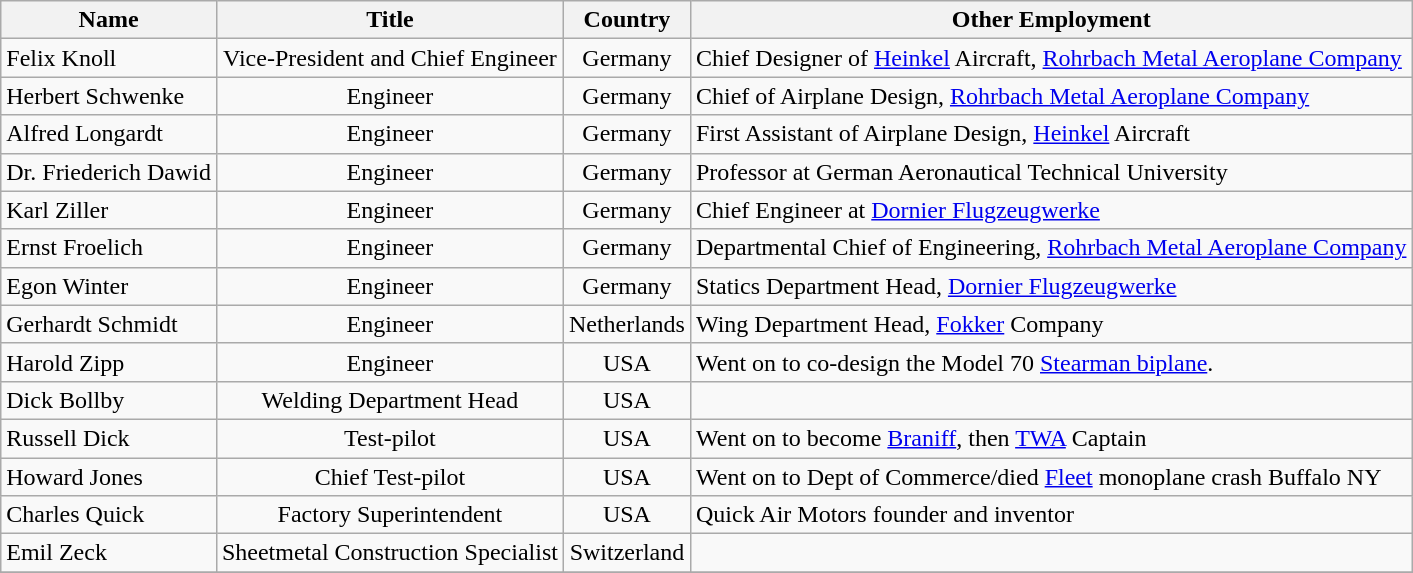<table class="wikitable sortable">
<tr>
<th>Name</th>
<th>Title</th>
<th>Country</th>
<th>Other Employment</th>
</tr>
<tr>
<td align=left>Felix Knoll</td>
<td align=center>Vice-President and Chief Engineer</td>
<td align=center>Germany</td>
<td align=left>Chief Designer of <a href='#'>Heinkel</a> Aircraft, <a href='#'>Rohrbach Metal Aeroplane Company</a></td>
</tr>
<tr>
<td align=left>Herbert Schwenke</td>
<td align=center>Engineer</td>
<td align=center>Germany</td>
<td align=left>Chief of Airplane Design, <a href='#'>Rohrbach Metal Aeroplane Company</a></td>
</tr>
<tr>
<td align=left>Alfred Longardt</td>
<td align=center>Engineer</td>
<td align=center>Germany</td>
<td align=left>First Assistant of Airplane Design, <a href='#'>Heinkel</a> Aircraft</td>
</tr>
<tr>
<td align=left>Dr. Friederich Dawid</td>
<td align=center>Engineer</td>
<td align=center>Germany</td>
<td align=left>Professor at German Aeronautical Technical University</td>
</tr>
<tr>
<td align=left>Karl Ziller</td>
<td align=center>Engineer</td>
<td align=center>Germany</td>
<td align=left>Chief Engineer at <a href='#'>Dornier Flugzeugwerke</a></td>
</tr>
<tr>
<td align=left>Ernst Froelich</td>
<td align=center>Engineer</td>
<td align=center>Germany</td>
<td align=left>Departmental Chief of Engineering, <a href='#'>Rohrbach Metal Aeroplane Company</a></td>
</tr>
<tr>
<td align=left>Egon Winter</td>
<td align=center>Engineer</td>
<td align=center>Germany</td>
<td align=left>Statics Department Head, <a href='#'>Dornier Flugzeugwerke</a></td>
</tr>
<tr>
<td align=left>Gerhardt Schmidt</td>
<td align=center>Engineer</td>
<td align=center>Netherlands</td>
<td align=left>Wing Department Head, <a href='#'>Fokker</a> Company</td>
</tr>
<tr>
<td align=left>Harold Zipp</td>
<td align=center>Engineer</td>
<td align=center>USA</td>
<td align=left>Went on to co-design the Model 70 <a href='#'>Stearman biplane</a>.</td>
</tr>
<tr>
<td align=left>Dick Bollby</td>
<td align=center>Welding Department Head</td>
<td align=center>USA</td>
<td align=left></td>
</tr>
<tr>
<td align=left>Russell Dick</td>
<td align=center>Test-pilot</td>
<td align=center>USA</td>
<td align=left>Went on to become <a href='#'>Braniff</a>, then <a href='#'>TWA</a> Captain</td>
</tr>
<tr>
<td align=left>Howard Jones</td>
<td align=center>Chief Test-pilot</td>
<td align=center>USA</td>
<td align=left>Went on to Dept of Commerce/died <a href='#'>Fleet</a> monoplane crash Buffalo NY</td>
</tr>
<tr>
<td align=left>Charles Quick</td>
<td align=center>Factory Superintendent</td>
<td align=center>USA</td>
<td align=left>Quick Air Motors founder and inventor</td>
</tr>
<tr>
<td align=left>Emil Zeck</td>
<td align=center>Sheetmetal Construction Specialist</td>
<td align=center>Switzerland</td>
<td align=left></td>
</tr>
<tr>
</tr>
</table>
